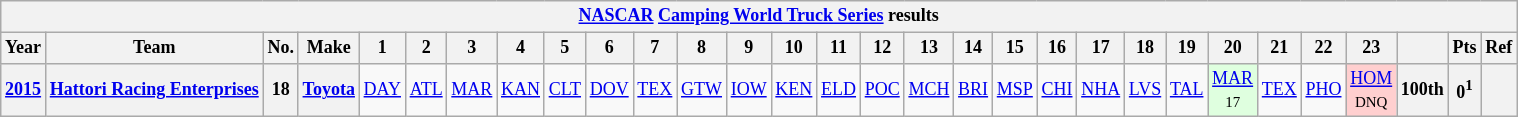<table class="wikitable" style="text-align:center; font-size:75%">
<tr>
<th colspan=45><a href='#'>NASCAR</a> <a href='#'>Camping World Truck Series</a> results</th>
</tr>
<tr>
<th>Year</th>
<th>Team</th>
<th>No.</th>
<th>Make</th>
<th>1</th>
<th>2</th>
<th>3</th>
<th>4</th>
<th>5</th>
<th>6</th>
<th>7</th>
<th>8</th>
<th>9</th>
<th>10</th>
<th>11</th>
<th>12</th>
<th>13</th>
<th>14</th>
<th>15</th>
<th>16</th>
<th>17</th>
<th>18</th>
<th>19</th>
<th>20</th>
<th>21</th>
<th>22</th>
<th>23</th>
<th></th>
<th>Pts</th>
<th>Ref</th>
</tr>
<tr>
<th><a href='#'>2015</a></th>
<th><a href='#'>Hattori Racing Enterprises</a></th>
<th>18</th>
<th><a href='#'>Toyota</a></th>
<td><a href='#'>DAY</a></td>
<td><a href='#'>ATL</a></td>
<td><a href='#'>MAR</a></td>
<td><a href='#'>KAN</a></td>
<td><a href='#'>CLT</a></td>
<td><a href='#'>DOV</a></td>
<td><a href='#'>TEX</a></td>
<td><a href='#'>GTW</a></td>
<td><a href='#'>IOW</a></td>
<td><a href='#'>KEN</a></td>
<td><a href='#'>ELD</a></td>
<td><a href='#'>POC</a></td>
<td><a href='#'>MCH</a></td>
<td><a href='#'>BRI</a></td>
<td><a href='#'>MSP</a></td>
<td><a href='#'>CHI</a></td>
<td><a href='#'>NHA</a></td>
<td><a href='#'>LVS</a></td>
<td><a href='#'>TAL</a></td>
<td style="background:#DFFFDF;"><a href='#'>MAR</a><br><small>17</small></td>
<td><a href='#'>TEX</a></td>
<td><a href='#'>PHO</a></td>
<td style="background:#FFCFCF;"><a href='#'>HOM</a><br><small>DNQ</small></td>
<th>100th</th>
<th>0<sup>1</sup></th>
<th></th>
</tr>
</table>
